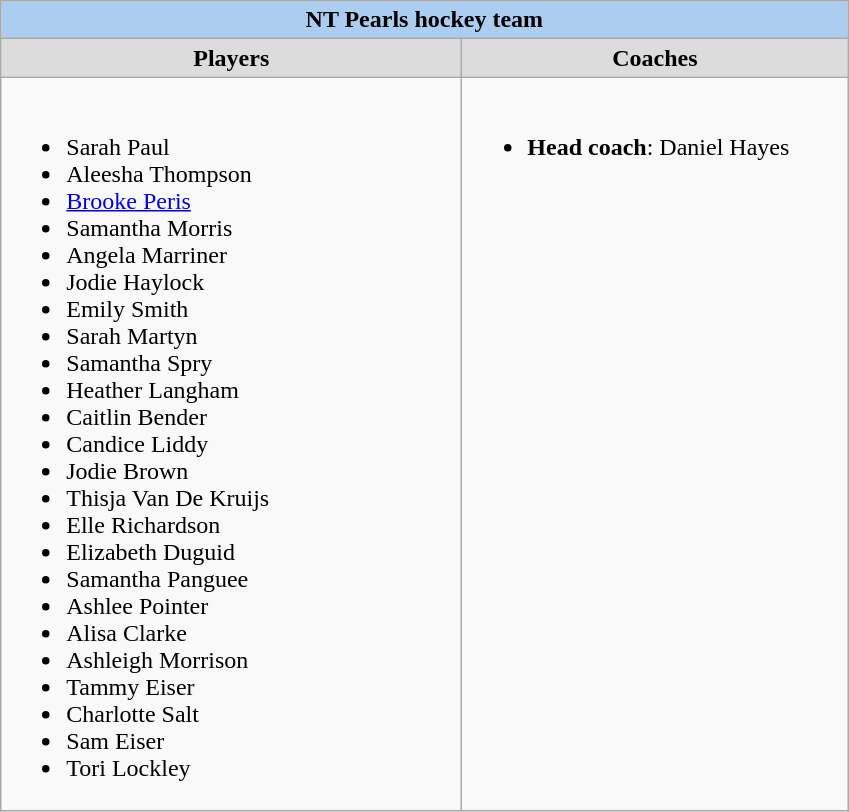<table class=wikitable>
<tr>
<td colspan=2 align=center bgcolor=#ABCDEF><strong>NT Pearls hockey team</strong></td>
</tr>
<tr align=center>
<td width=300 bgcolor=gainsboro><strong>Players</strong></td>
<td width=250 bgcolor=gainsboro><strong>Coaches</strong></td>
</tr>
<tr>
<td><br><ul><li>Sarah Paul</li><li>Aleesha Thompson</li><li><a href='#'>Brooke Peris</a></li><li>Samantha Morris</li><li>Angela Marriner</li><li>Jodie Haylock</li><li>Emily Smith</li><li>Sarah Martyn</li><li>Samantha Spry</li><li>Heather Langham</li><li>Caitlin Bender</li><li>Candice Liddy</li><li>Jodie Brown</li><li>Thisja Van De Kruijs</li><li>Elle Richardson</li><li>Elizabeth Duguid</li><li>Samantha Panguee</li><li>Ashlee Pointer</li><li>Alisa Clarke</li><li>Ashleigh Morrison</li><li>Tammy Eiser</li><li>Charlotte Salt</li><li>Sam Eiser</li><li>Tori Lockley</li></ul></td>
<td valign=top><br><ul><li><strong>Head coach</strong>: Daniel Hayes</li></ul></td>
</tr>
</table>
